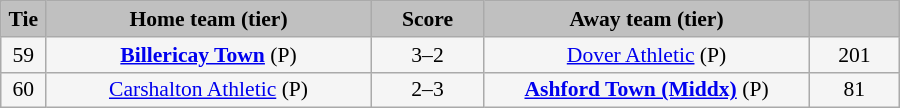<table class="wikitable" style="width: 600px; background:WhiteSmoke; text-align:center; font-size:90%">
<tr>
<td scope="col" style="width:  5.00%; background:silver;"><strong>Tie</strong></td>
<td scope="col" style="width: 36.25%; background:silver;"><strong>Home team (tier)</strong></td>
<td scope="col" style="width: 12.50%; background:silver;"><strong>Score</strong></td>
<td scope="col" style="width: 36.25%; background:silver;"><strong>Away team (tier)</strong></td>
<td scope="col" style="width: 10.00%; background:silver;"><strong></strong></td>
</tr>
<tr>
<td>59</td>
<td><strong><a href='#'>Billericay Town</a></strong> (P)</td>
<td>3–2</td>
<td><a href='#'>Dover Athletic</a> (P)</td>
<td>201</td>
</tr>
<tr>
<td>60</td>
<td><a href='#'>Carshalton Athletic</a> (P)</td>
<td>2–3</td>
<td><strong><a href='#'>Ashford Town (Middx)</a></strong> (P)</td>
<td>81</td>
</tr>
</table>
